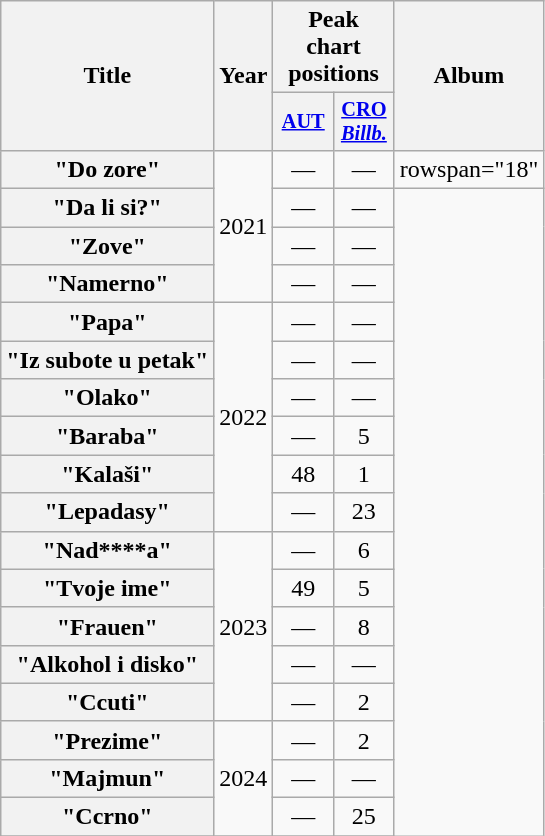<table class="wikitable plainrowheaders" style="text-align:center;">
<tr>
<th rowspan="2" scope="col">Title</th>
<th rowspan="2" scope="col">Year</th>
<th colspan="2">Peak chart positions</th>
<th rowspan="2" scope="col">Album</th>
</tr>
<tr>
<th style="width:2.5em; font-size:85%"><a href='#'>AUT</a><br></th>
<th style="width:2.5em; font-size:85%"><a href='#'>CRO<br><em>Billb.</em></a><br></th>
</tr>
<tr>
<th scope="row">"Do zore"</th>
<td rowspan="4">2021</td>
<td>—</td>
<td>—</td>
<td>rowspan="18" </td>
</tr>
<tr>
<th scope="row">"Da li si?"</th>
<td>—</td>
<td>—</td>
</tr>
<tr>
<th scope="row">"Zove"</th>
<td>—</td>
<td>—</td>
</tr>
<tr>
<th scope="row">"Namerno"<br></th>
<td>—</td>
<td>—</td>
</tr>
<tr>
<th scope="row">"Papa"</th>
<td rowspan="6">2022</td>
<td>—</td>
<td>—</td>
</tr>
<tr>
<th scope="row">"Iz subote u petak"</th>
<td>—</td>
<td>—</td>
</tr>
<tr>
<th scope="row">"Olako"</th>
<td>—</td>
<td>—</td>
</tr>
<tr>
<th scope="row">"Baraba"</th>
<td>—</td>
<td>5</td>
</tr>
<tr>
<th scope="row">"Kalaši"</th>
<td>48</td>
<td>1</td>
</tr>
<tr>
<th scope="row">"Lepadasy"<br></th>
<td>—</td>
<td>23</td>
</tr>
<tr>
<th scope="row">"Nad****a"</th>
<td rowspan="5">2023</td>
<td>—</td>
<td>6</td>
</tr>
<tr>
<th scope="row">"Tvoje ime"<br></th>
<td>49</td>
<td>5</td>
</tr>
<tr>
<th scope="row">"Frauen"<br></th>
<td>—</td>
<td>8</td>
</tr>
<tr>
<th scope="row">"Alkohol i disko"</th>
<td>—</td>
<td>—</td>
</tr>
<tr>
<th scope="row">"Ccuti"<br></th>
<td>—</td>
<td>2</td>
</tr>
<tr>
<th scope="row">"Prezime"<br></th>
<td rowspan="3">2024</td>
<td>—</td>
<td>2</td>
</tr>
<tr>
<th scope="row">"Majmun"</th>
<td>—</td>
<td>—</td>
</tr>
<tr>
<th scope="row">"Ccrno"<br></th>
<td>—</td>
<td>25</td>
</tr>
<tr>
</tr>
</table>
